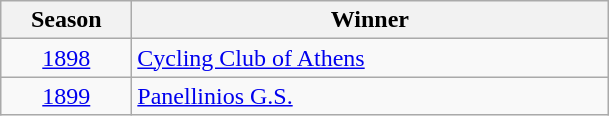<table class="wikitable">
<tr>
<th width="80">Season</th>
<th width="310">Winner</th>
</tr>
<tr>
<td align="center"><a href='#'>1898</a></td>
<td><a href='#'>Cycling Club of Athens</a></td>
</tr>
<tr>
<td align="center"><a href='#'>1899</a></td>
<td><a href='#'>Panellinios G.S.</a></td>
</tr>
</table>
